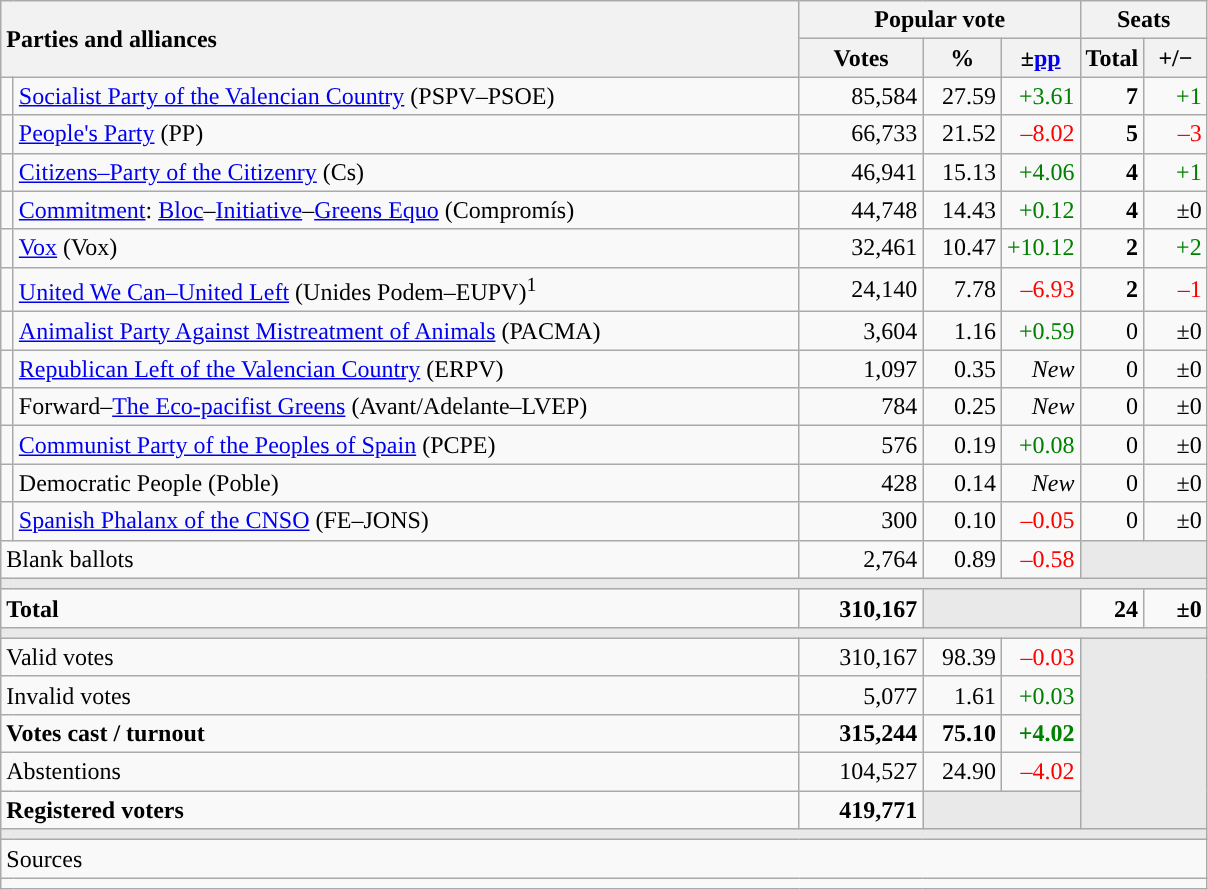<table class="wikitable" style="text-align:right;">
<tr>
<th style="text-align:left;" rowspan="2" colspan="2" width="525">Parties and alliances</th>
<th colspan="3">Popular vote</th>
<th colspan="2">Seats</th>
</tr>
<tr>
<th width="75">Votes</th>
<th width="45">%</th>
<th width="45">±<a href='#'>pp</a></th>
<th width="35">Total</th>
<th width="35">+/−</th>
</tr>
<tr>
<td width="1" style="color:inherit;background:"></td>
<td align="left"><a href='#'>Socialist Party of the Valencian Country</a> (PSPV–PSOE)</td>
<td>85,584</td>
<td>27.59</td>
<td style="color:green;">+3.61</td>
<td><strong>7</strong></td>
<td style="color:green;">+1</td>
</tr>
<tr>
<td style="color:inherit;background:"></td>
<td align="left"><a href='#'>People's Party</a> (PP)</td>
<td>66,733</td>
<td>21.52</td>
<td style="color:red;">–8.02</td>
<td><strong>5</strong></td>
<td style="color:red;">–3</td>
</tr>
<tr>
<td style="color:inherit;background:"></td>
<td align="left"><a href='#'>Citizens–Party of the Citizenry</a> (Cs)</td>
<td>46,941</td>
<td>15.13</td>
<td style="color:green;">+4.06</td>
<td><strong>4</strong></td>
<td style="color:green;">+1</td>
</tr>
<tr>
<td style="color:inherit;background:"></td>
<td align="left"><a href='#'>Commitment</a>: <a href='#'>Bloc</a>–<a href='#'>Initiative</a>–<a href='#'>Greens Equo</a> (Compromís)</td>
<td>44,748</td>
<td>14.43</td>
<td style="color:green;">+0.12</td>
<td><strong>4</strong></td>
<td>±0</td>
</tr>
<tr>
<td style="color:inherit;background:"></td>
<td align="left"><a href='#'>Vox</a> (Vox)</td>
<td>32,461</td>
<td>10.47</td>
<td style="color:green;">+10.12</td>
<td><strong>2</strong></td>
<td style="color:green;">+2</td>
</tr>
<tr>
<td style="color:inherit;background:"></td>
<td align="left"><a href='#'>United We Can–United Left</a> (Unides Podem–EUPV)<sup>1</sup></td>
<td>24,140</td>
<td>7.78</td>
<td style="color:red;">–6.93</td>
<td><strong>2</strong></td>
<td style="color:red;">–1</td>
</tr>
<tr>
<td style="color:inherit;background:"></td>
<td align="left"><a href='#'>Animalist Party Against Mistreatment of Animals</a> (PACMA)</td>
<td>3,604</td>
<td>1.16</td>
<td style="color:green;">+0.59</td>
<td>0</td>
<td>±0</td>
</tr>
<tr>
<td style="color:inherit;background:"></td>
<td align="left"><a href='#'>Republican Left of the Valencian Country</a> (ERPV)</td>
<td>1,097</td>
<td>0.35</td>
<td><em>New</em></td>
<td>0</td>
<td>±0</td>
</tr>
<tr>
<td style="color:inherit;background:"></td>
<td align="left">Forward–<a href='#'>The Eco-pacifist Greens</a> (Avant/Adelante–LVEP)</td>
<td>784</td>
<td>0.25</td>
<td><em>New</em></td>
<td>0</td>
<td>±0</td>
</tr>
<tr>
<td style="color:inherit;background:"></td>
<td align="left"><a href='#'>Communist Party of the Peoples of Spain</a> (PCPE)</td>
<td>576</td>
<td>0.19</td>
<td style="color:green;">+0.08</td>
<td>0</td>
<td>±0</td>
</tr>
<tr>
<td style="color:inherit;background:"></td>
<td align="left">Democratic People (Poble)</td>
<td>428</td>
<td>0.14</td>
<td><em>New</em></td>
<td>0</td>
<td>±0</td>
</tr>
<tr>
<td style="color:inherit;background:"></td>
<td align="left"><a href='#'>Spanish Phalanx of the CNSO</a> (FE–JONS)</td>
<td>300</td>
<td>0.10</td>
<td style="color:red;">–0.05</td>
<td>0</td>
<td>±0</td>
</tr>
<tr>
<td align="left" colspan="2">Blank ballots</td>
<td>2,764</td>
<td>0.89</td>
<td style="color:red;">–0.58</td>
<td bgcolor="#E9E9E9" colspan="2"></td>
</tr>
<tr>
<td colspan="7" bgcolor="#E9E9E9"></td>
</tr>
<tr style="font-weight:bold;">
<td align="left" colspan="2">Total</td>
<td>310,167</td>
<td bgcolor="#E9E9E9" colspan="2"></td>
<td>24</td>
<td>±0</td>
</tr>
<tr>
<td colspan="7" bgcolor="#E9E9E9"></td>
</tr>
<tr>
<td align="left" colspan="2">Valid votes</td>
<td>310,167</td>
<td>98.39</td>
<td style="color:red;">–0.03</td>
<td bgcolor="#E9E9E9" colspan="2" rowspan="5"></td>
</tr>
<tr>
<td align="left" colspan="2">Invalid votes</td>
<td>5,077</td>
<td>1.61</td>
<td style="color:green;">+0.03</td>
</tr>
<tr style="font-weight:bold;">
<td align="left" colspan="2">Votes cast / turnout</td>
<td>315,244</td>
<td>75.10</td>
<td style="color:green;">+4.02</td>
</tr>
<tr>
<td align="left" colspan="2">Abstentions</td>
<td>104,527</td>
<td>24.90</td>
<td style="color:red;">–4.02</td>
</tr>
<tr style="font-weight:bold;">
<td align="left" colspan="2">Registered voters</td>
<td>419,771</td>
<td bgcolor="#E9E9E9" colspan="2"></td>
</tr>
<tr>
<td colspan="7" bgcolor="#E9E9E9"></td>
</tr>
<tr>
<td align="left" colspan="7">Sources</td>
</tr>
<tr>
<td colspan="7" style="text-align:left; max-width:790px;"></td>
</tr>
</table>
